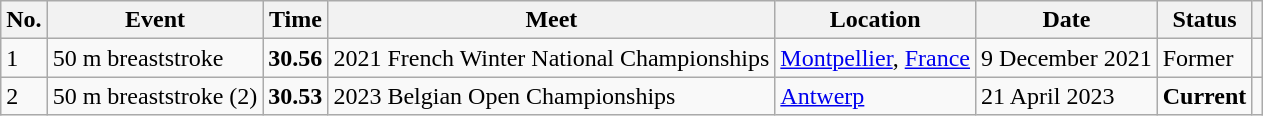<table class="wikitable sortable">
<tr>
<th>No.</th>
<th>Event</th>
<th>Time</th>
<th>Meet</th>
<th>Location</th>
<th>Date</th>
<th>Status</th>
<th></th>
</tr>
<tr>
<td>1</td>
<td>50 m breaststroke</td>
<td style="text-align:center;"><strong>30.56</strong></td>
<td>2021 French Winter National Championships</td>
<td><a href='#'>Montpellier</a>, <a href='#'>France</a></td>
<td>9 December 2021</td>
<td>Former</td>
<td style="text-align:center;"></td>
</tr>
<tr>
<td>2</td>
<td>50 m breaststroke (2)</td>
<td style="text-align:center;"><strong>30.53</strong></td>
<td>2023 Belgian Open Championships</td>
<td><a href='#'>Antwerp</a></td>
<td>21 April 2023</td>
<td><strong>Current</strong></td>
<td style="text-align:center;"></td>
</tr>
</table>
